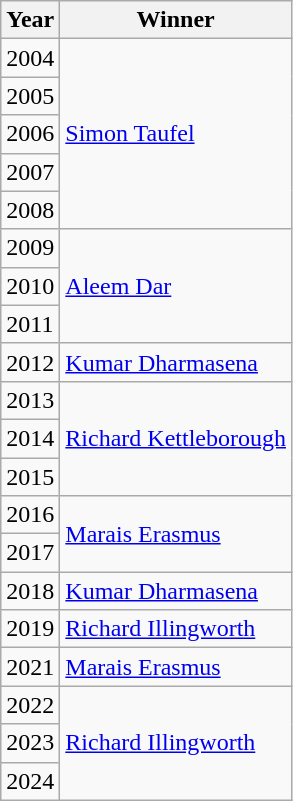<table class="wikitable">
<tr>
<th>Year</th>
<th>Winner</th>
</tr>
<tr>
<td>2004</td>
<td rowspan="5"> <a href='#'>Simon Taufel</a></td>
</tr>
<tr>
<td>2005</td>
</tr>
<tr>
<td>2006</td>
</tr>
<tr>
<td>2007</td>
</tr>
<tr>
<td>2008</td>
</tr>
<tr>
<td>2009</td>
<td rowspan="3"> <a href='#'>Aleem Dar</a></td>
</tr>
<tr>
<td>2010</td>
</tr>
<tr>
<td>2011</td>
</tr>
<tr>
<td>2012</td>
<td> <a href='#'>Kumar Dharmasena</a></td>
</tr>
<tr>
<td>2013</td>
<td rowspan="3"> <a href='#'>Richard Kettleborough</a></td>
</tr>
<tr>
<td>2014</td>
</tr>
<tr>
<td>2015</td>
</tr>
<tr>
<td>2016</td>
<td rowspan="2"> <a href='#'>Marais Erasmus</a></td>
</tr>
<tr>
<td>2017</td>
</tr>
<tr>
<td>2018</td>
<td> <a href='#'>Kumar Dharmasena</a></td>
</tr>
<tr>
<td>2019</td>
<td> <a href='#'>Richard Illingworth</a></td>
</tr>
<tr>
<td>2021</td>
<td> <a href='#'>Marais Erasmus</a></td>
</tr>
<tr>
<td>2022</td>
<td rowspan=3> <a href='#'>Richard Illingworth</a></td>
</tr>
<tr>
<td>2023</td>
</tr>
<tr>
<td>2024</td>
</tr>
</table>
